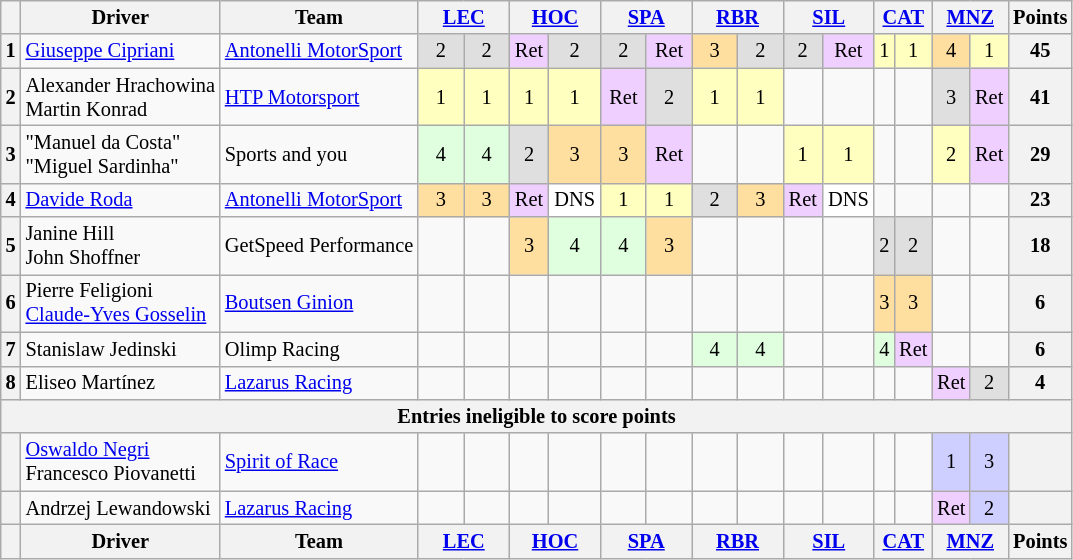<table class="wikitable" style="font-size:85%; text-align:center">
<tr>
<th valign="middle"></th>
<th valign="middle">Driver</th>
<th>Team</th>
<th colspan="2"><a href='#'>LEC</a><br></th>
<th colspan="2"><a href='#'>HOC</a><br></th>
<th colspan="2"><a href='#'>SPA</a><br></th>
<th colspan="2"><a href='#'>RBR</a><br></th>
<th colspan="2"><a href='#'>SIL</a><br></th>
<th colspan="2"><a href='#'>CAT</a><br></th>
<th colspan="2"><a href='#'>MNZ</a><br></th>
<th valign="middle">Points</th>
</tr>
<tr>
<th>1</th>
<td align=left> <a href='#'>Giuseppe Cipriani</a></td>
<td align=left> <a href='#'>Antonelli MotorSport</a></td>
<td style="background:#dfdfdf;">2</td>
<td style="background:#dfdfdf;">2</td>
<td style="background:#efcfff;">Ret</td>
<td style="background:#dfdfdf;">2</td>
<td style="background:#dfdfdf;">2</td>
<td style="background:#efcfff;">Ret</td>
<td style="background:#ffdf9f;">3</td>
<td style="background:#dfdfdf;">2</td>
<td style="background:#dfdfdf;">2</td>
<td style="background:#efcfff;">Ret</td>
<td style="background:#ffffbf;">1</td>
<td style="background:#ffffbf;">1</td>
<td style="background:#ffdf9f;">4</td>
<td style="background:#ffffbf;">1</td>
<th>45</th>
</tr>
<tr>
<th>2</th>
<td align="left"> Alexander Hrachowina<br> Martin Konrad</td>
<td align="left"> <a href='#'>HTP Motorsport</a></td>
<td style="background:#ffffbf;">1</td>
<td style="background:#ffffbf;">1</td>
<td style="background:#ffffbf;">1</td>
<td style="background:#ffffbf;">1</td>
<td style="background:#efcfff;">Ret</td>
<td style="background:#dfdfdf;">2</td>
<td style="background:#ffffbf;">1</td>
<td style="background:#ffffbf;">1</td>
<td></td>
<td></td>
<td></td>
<td></td>
<td style="background:#dfdfdf;">3</td>
<td style="background:#efcfff;">Ret</td>
<th>41</th>
</tr>
<tr>
<th>3</th>
<td align="left"> "Manuel da Costa"<br> "Miguel Sardinha"</td>
<td align="left"> Sports and you</td>
<td style="background:#dfffdf;">4</td>
<td style="background:#dfffdf;">4</td>
<td style="background:#dfdfdf;">2</td>
<td style="background:#ffdf9f;">3</td>
<td style="background:#ffdf9f;">3</td>
<td style="background:#efcfff;">Ret</td>
<td></td>
<td></td>
<td style="background:#ffffbf;">1</td>
<td style="background:#ffffbf;">1</td>
<td></td>
<td></td>
<td style="background:#ffffbf;">2</td>
<td style="background:#efcfff;">Ret</td>
<th>29</th>
</tr>
<tr>
<th>4</th>
<td align="left"> <a href='#'>Davide Roda</a></td>
<td align="left"> <a href='#'>Antonelli MotorSport</a></td>
<td style="background:#ffdf9f;">3</td>
<td style="background:#ffdf9f;">3</td>
<td style="background:#efcfff;">Ret</td>
<td style="background:#ffffff;">DNS</td>
<td style="background:#ffffbf;">1</td>
<td style="background:#ffffbf;">1</td>
<td style="background:#dfdfdf;">2</td>
<td style="background:#ffdf9f;">3</td>
<td style="background:#efcfff;">Ret</td>
<td style="background:#ffffff;">DNS</td>
<td></td>
<td></td>
<td></td>
<td></td>
<th>23</th>
</tr>
<tr>
<th>5</th>
<td align="left"> Janine Hill<br> John Shoffner</td>
<td align="left"> GetSpeed Performance</td>
<td></td>
<td></td>
<td style="background:#ffdf9f;">3</td>
<td style="background:#dfffdf;">4</td>
<td style="background:#dfffdf;">4</td>
<td style="background:#ffdf9f;">3</td>
<td></td>
<td></td>
<td></td>
<td></td>
<td style="background:#dfdfdf;">2</td>
<td style="background:#dfdfdf;">2</td>
<td></td>
<td></td>
<th>18</th>
</tr>
<tr>
<th>6</th>
<td align=left> Pierre Feligioni<br> <a href='#'>Claude-Yves Gosselin</a></td>
<td align=left> <a href='#'>Boutsen Ginion</a></td>
<td></td>
<td></td>
<td></td>
<td></td>
<td></td>
<td></td>
<td></td>
<td></td>
<td></td>
<td></td>
<td style="background:#ffdf9f;">3</td>
<td style="background:#ffdf9f;">3</td>
<td></td>
<td></td>
<th>6</th>
</tr>
<tr>
<th>7</th>
<td align="left"> Stanislaw Jedinski</td>
<td align="left"> Olimp Racing</td>
<td></td>
<td></td>
<td></td>
<td></td>
<td></td>
<td></td>
<td style="background:#dfffdf;">4</td>
<td style="background:#dfffdf;">4</td>
<td></td>
<td></td>
<td style="background:#dfffdf;">4</td>
<td style="background:#efcfff;">Ret</td>
<td></td>
<td></td>
<th>6</th>
</tr>
<tr>
<th>8</th>
<td align=left> Eliseo Martínez</td>
<td align=left> <a href='#'>Lazarus Racing</a></td>
<td></td>
<td></td>
<td></td>
<td></td>
<td></td>
<td></td>
<td></td>
<td></td>
<td></td>
<td></td>
<td></td>
<td></td>
<td style="background:#efcfff;">Ret</td>
<td style="background:#dfdfdf;">2</td>
<th>4</th>
</tr>
<tr>
<th colspan="18">Entries ineligible to score points</th>
</tr>
<tr>
<th></th>
<td align=left> <a href='#'>Oswaldo Negri</a><br> Francesco Piovanetti</td>
<td align=left> <a href='#'>Spirit of Race</a></td>
<td></td>
<td></td>
<td></td>
<td></td>
<td></td>
<td></td>
<td></td>
<td></td>
<td></td>
<td></td>
<td></td>
<td></td>
<td style="background:#cfcfff;">1</td>
<td style="background:#cfcfff;">3</td>
<th></th>
</tr>
<tr>
<th></th>
<td align=left> Andrzej Lewandowski</td>
<td align=left> <a href='#'>Lazarus Racing</a></td>
<td></td>
<td></td>
<td></td>
<td></td>
<td></td>
<td></td>
<td></td>
<td></td>
<td></td>
<td></td>
<td></td>
<td></td>
<td style="background:#efcfff;">Ret</td>
<td style="background:#cfcfff;">2</td>
<th></th>
</tr>
<tr>
<th valign="middle"></th>
<th valign="middle">Driver</th>
<th>Team</th>
<th colspan="2" style="width: 4em;"><a href='#'>LEC</a><br></th>
<th colspan="2" style="width: 4em;"><a href='#'>HOC</a><br></th>
<th colspan="2" style="width: 4em;"><a href='#'>   SPA</a>   <br></th>
<th colspan="2" style="width: 4em;"><a href='#'>RBR</a><br></th>
<th colspan="2" style="width: 4em;"><a href='#'>SIL</a><br></th>
<th colspan="2"><a href='#'>CAT</a><br></th>
<th colspan="2"><a href='#'>MNZ</a><br></th>
<th valign="middle">Points</th>
</tr>
</table>
